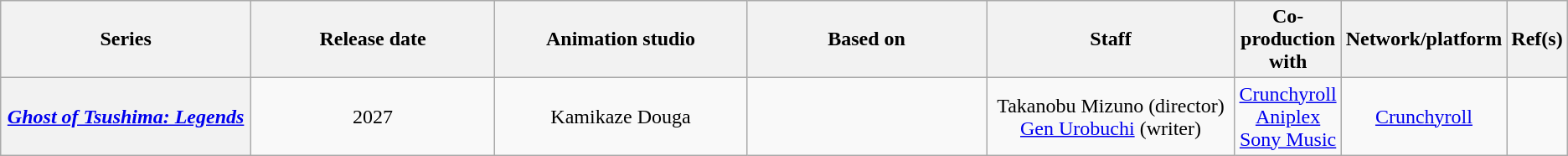<table class="wikitable sortable">
<tr>
<th width=20%>Series</th>
<th width=20%>Release date</th>
<th width=20%>Animation studio</th>
<th width=20%>Based on</th>
<th width=20%>Staff</th>
<th width=20% class="unsortable">Co-production with</th>
<th width=5%>Network/platform</th>
<th width=5%>Ref(s)</th>
</tr>
<tr style="text-align:center;">
<th><em><a href='#'>Ghost of Tsushima: Legends</a></em></th>
<td>2027</td>
<td>Kamikaze Douga</td>
<td></td>
<td>Takanobu Mizuno (director)<br><a href='#'>Gen Urobuchi</a> (writer)</td>
<td><a href='#'>Crunchyroll</a><br><a href='#'>Aniplex</a><br><a href='#'>Sony Music</a></td>
<td><a href='#'>Crunchyroll</a></td>
<td></td>
</tr>
</table>
